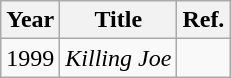<table class="wikitable">
<tr>
<th>Year</th>
<th>Title</th>
<th>Ref.</th>
</tr>
<tr>
<td>1999</td>
<td><em>Killing Joe</em></td>
<td></td>
</tr>
</table>
